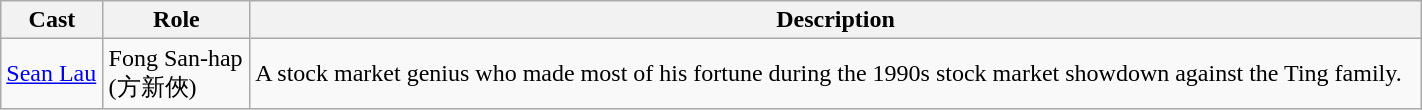<table class="wikitable" width="75%">
<tr>
<th>Cast</th>
<th>Role</th>
<th>Description</th>
</tr>
<tr>
<td><a href='#'>Sean Lau</a></td>
<td>Fong San-hap<br>(方新俠)</td>
<td>A stock market genius who made most of his fortune during the 1990s stock market showdown against the Ting family.</td>
</tr>
</table>
